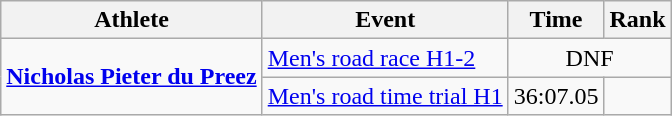<table class=wikitable>
<tr>
<th>Athlete</th>
<th>Event</th>
<th>Time</th>
<th>Rank</th>
</tr>
<tr align=center>
<td align=left rowspan=2><strong><a href='#'>Nicholas Pieter du Preez</a></strong></td>
<td align=left><a href='#'>Men's road race H1-2</a></td>
<td colspan=2>DNF</td>
</tr>
<tr align=center>
<td align=left><a href='#'>Men's road time trial H1</a></td>
<td>36:07.05</td>
<td></td>
</tr>
</table>
